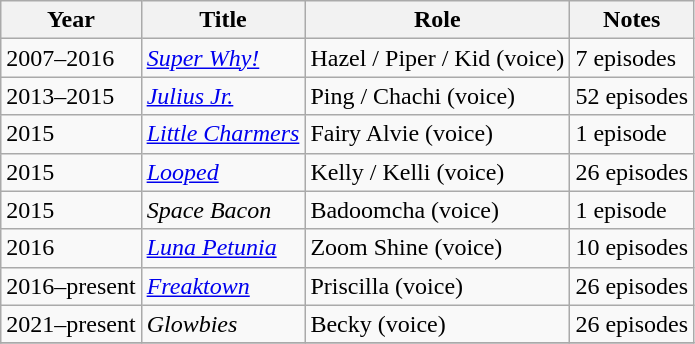<table class="wikitable sortable">
<tr>
<th>Year</th>
<th>Title</th>
<th>Role</th>
<th class="unsortable">Notes</th>
</tr>
<tr>
<td>2007–2016</td>
<td><em><a href='#'>Super Why!</a></em></td>
<td>Hazel / Piper / Kid (voice)</td>
<td>7 episodes</td>
</tr>
<tr>
<td>2013–2015</td>
<td><em><a href='#'>Julius Jr.</a></em></td>
<td>Ping / Chachi (voice)</td>
<td>52 episodes</td>
</tr>
<tr>
<td>2015</td>
<td><em><a href='#'>Little Charmers</a></em></td>
<td>Fairy Alvie (voice)</td>
<td>1 episode</td>
</tr>
<tr>
<td>2015</td>
<td><em><a href='#'>Looped</a></em></td>
<td>Kelly / Kelli (voice)</td>
<td>26 episodes</td>
</tr>
<tr>
<td>2015</td>
<td><em>Space Bacon</em></td>
<td>Badoomcha (voice)</td>
<td>1 episode</td>
</tr>
<tr>
<td>2016</td>
<td><em><a href='#'>Luna Petunia</a></em></td>
<td>Zoom Shine (voice)</td>
<td>10 episodes</td>
</tr>
<tr>
<td>2016–present</td>
<td><em><a href='#'>Freaktown</a></em></td>
<td>Priscilla (voice)</td>
<td>26 episodes</td>
</tr>
<tr>
<td>2021–present</td>
<td><em>Glowbies</em></td>
<td>Becky (voice)</td>
<td>26 episodes</td>
</tr>
<tr>
</tr>
</table>
